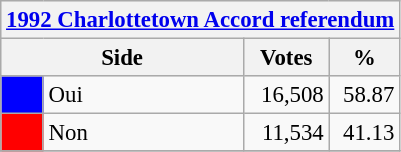<table class="wikitable" style="font-size: 95%; clear:both">
<tr style="background-color:#E9E9E9">
<th colspan=4><a href='#'>1992 Charlottetown Accord referendum</a></th>
</tr>
<tr style="background-color:#E9E9E9">
<th colspan=2 style="width: 130px">Side</th>
<th style="width: 50px">Votes</th>
<th style="width: 40px">%</th>
</tr>
<tr>
<td bgcolor="blue"></td>
<td>Oui</td>
<td align="right">16,508</td>
<td align="right">58.87</td>
</tr>
<tr>
<td bgcolor="red"></td>
<td>Non</td>
<td align="right">11,534</td>
<td align="right">41.13</td>
</tr>
<tr>
</tr>
</table>
